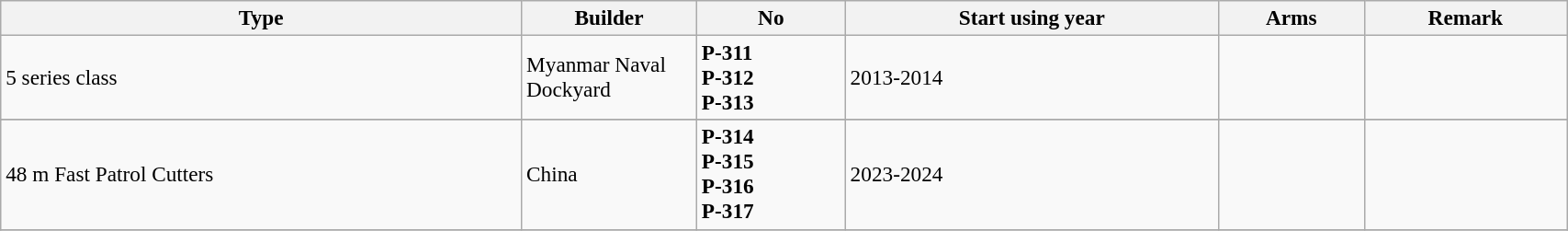<table class="wikitable" style="font-size:97%; width:90%">
<tr>
<th>Type</th>
<th width=120px>Builder</th>
<th>No</th>
<th>Start using year</th>
<th>Arms</th>
<th>Remark</th>
</tr>
<tr>
<td>5 series class</td>
<td>Myanmar Naval Dockyard </td>
<td><strong>P-311<br>P-312<br>P-313</strong></td>
<td>2013-2014</td>
<td></td>
<td></td>
</tr>
<tr>
</tr>
<tr>
<td>48 m Fast Patrol Cutters</td>
<td>China </td>
<td><strong>P-314<br>P-315<br>P-316<br>P-317</strong></td>
<td>2023-2024</td>
<td></td>
<td></td>
</tr>
<tr>
</tr>
</table>
